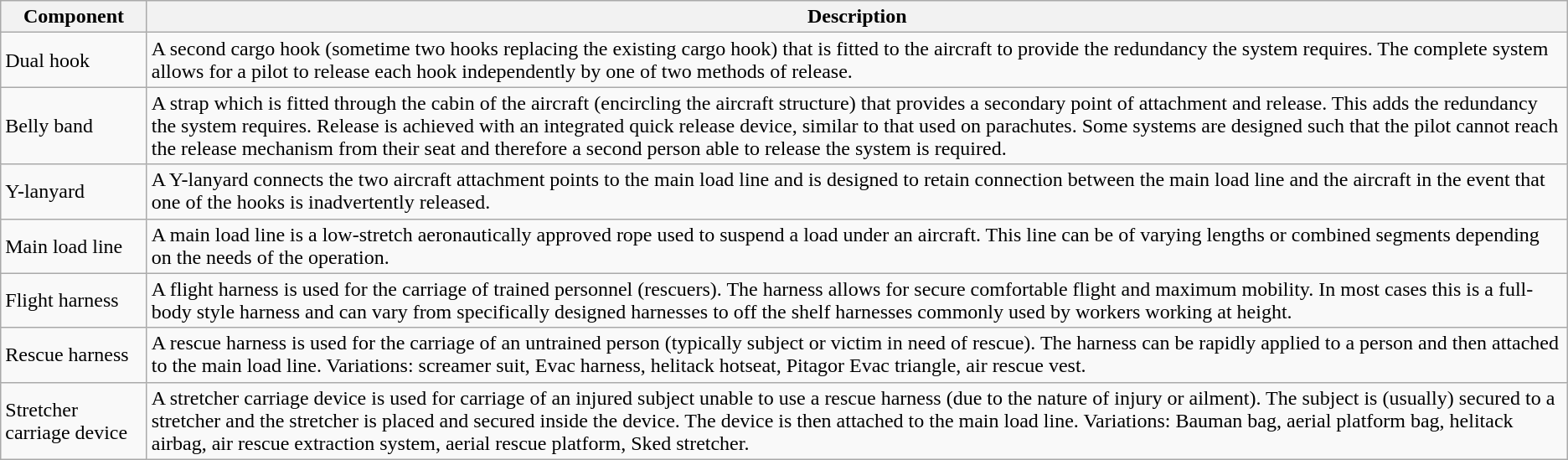<table class="wikitable">
<tr>
<th>Component</th>
<th>Description</th>
</tr>
<tr>
<td>Dual hook</td>
<td>A second cargo hook (sometime two hooks replacing the existing cargo hook) that is fitted to the aircraft to provide the redundancy the system requires.  The complete system allows for a pilot to release each hook independently by one of two methods of release.</td>
</tr>
<tr>
<td>Belly band</td>
<td>A strap which is fitted through the cabin of the aircraft (encircling the aircraft structure) that provides a secondary point of attachment and release. This adds the redundancy the system requires. Release is achieved with an integrated quick release device, similar to that used on parachutes.  Some systems are designed such that the pilot cannot reach the release mechanism from their seat and therefore a second person able to release the system is required.</td>
</tr>
<tr>
<td>Y-lanyard</td>
<td>A Y-lanyard connects the two aircraft attachment points to the main load line and is designed to retain connection between the main load line and the aircraft in the event that one of the hooks is inadvertently released.</td>
</tr>
<tr>
<td>Main load line</td>
<td>A main load line is a low-stretch aeronautically approved rope used to suspend a load under an aircraft. This line can be of varying lengths or combined segments depending on the needs of the operation.</td>
</tr>
<tr>
<td>Flight harness</td>
<td>A flight harness is used for the carriage of trained personnel (rescuers).  The harness allows for secure comfortable flight and maximum mobility.  In most cases this is a full-body style harness and can vary from specifically designed harnesses to off the shelf harnesses commonly used by workers working at height.</td>
</tr>
<tr>
<td>Rescue harness</td>
<td>A rescue harness is used for the carriage of an untrained person (typically subject or victim in need of rescue).  The harness can be rapidly applied to a person and then attached to the main load line. Variations: screamer suit, Evac harness, helitack hotseat, Pitagor Evac triangle, air rescue vest.</td>
</tr>
<tr>
<td>Stretcher carriage device</td>
<td>A stretcher carriage device is used for carriage of an injured subject unable to use a rescue harness (due to the nature of injury or ailment).  The subject is (usually) secured to a stretcher and the stretcher is placed and secured inside the device.  The device is then attached to the main load line.  Variations: Bauman bag, aerial platform bag, helitack airbag, air rescue extraction system, aerial rescue platform, Sked stretcher.</td>
</tr>
</table>
